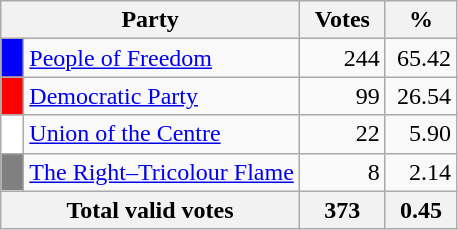<table class="wikitable">
<tr>
<th colspan="2" style="width: 130px">Party</th>
<th style="width: 50px">Votes</th>
<th style="width: 40px">%</th>
</tr>
<tr>
<td style="background-color:blue">  </td>
<td style="text-align: left"><a href='#'>People of Freedom</a></td>
<td style="text-align: right">244</td>
<td style="text-align: right">65.42</td>
</tr>
<tr>
<td style="background-color:red">  </td>
<td style="text-align: left"><a href='#'>Democratic Party</a></td>
<td style="text-align: right">99</td>
<td style="text-align: right">26.54</td>
</tr>
<tr>
<td style="background-color:white">  </td>
<td style="text-align: left"><a href='#'>Union of the Centre</a></td>
<td align="right">22</td>
<td align="right">5.90</td>
</tr>
<tr>
<td style="background-color:grey">  </td>
<td style="text-align: left"><a href='#'>The Right–Tricolour Flame</a></td>
<td align="right">8</td>
<td align="right">2.14</td>
</tr>
<tr bgcolor="white">
<th align="right" colspan=2>Total valid votes</th>
<th align="right">373</th>
<th align="right">0.45</th>
</tr>
</table>
